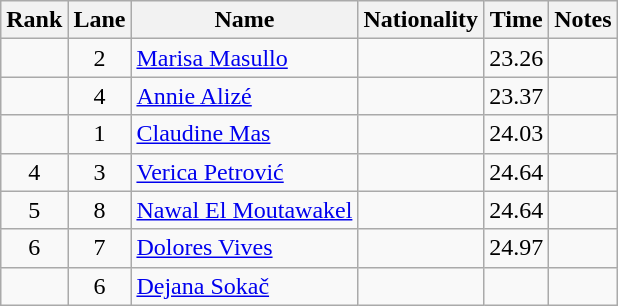<table class="wikitable sortable" style="text-align:center">
<tr>
<th>Rank</th>
<th>Lane</th>
<th>Name</th>
<th>Nationality</th>
<th>Time</th>
<th>Notes</th>
</tr>
<tr>
<td></td>
<td>2</td>
<td align=left><a href='#'>Marisa Masullo</a></td>
<td align=left></td>
<td>23.26</td>
<td></td>
</tr>
<tr>
<td></td>
<td>4</td>
<td align=left><a href='#'>Annie Alizé</a></td>
<td align=left></td>
<td>23.37</td>
<td></td>
</tr>
<tr>
<td></td>
<td>1</td>
<td align=left><a href='#'>Claudine Mas</a></td>
<td align=left></td>
<td>24.03</td>
<td></td>
</tr>
<tr>
<td>4</td>
<td>3</td>
<td align=left><a href='#'>Verica Petrović</a></td>
<td align=left></td>
<td>24.64</td>
<td></td>
</tr>
<tr>
<td>5</td>
<td>8</td>
<td align=left><a href='#'>Nawal El Moutawakel</a></td>
<td align=left></td>
<td>24.64</td>
<td></td>
</tr>
<tr>
<td>6</td>
<td>7</td>
<td align=left><a href='#'>Dolores Vives</a></td>
<td align=left></td>
<td>24.97</td>
<td></td>
</tr>
<tr>
<td></td>
<td>6</td>
<td align=left><a href='#'>Dejana Sokač</a></td>
<td align=left></td>
<td></td>
<td></td>
</tr>
</table>
